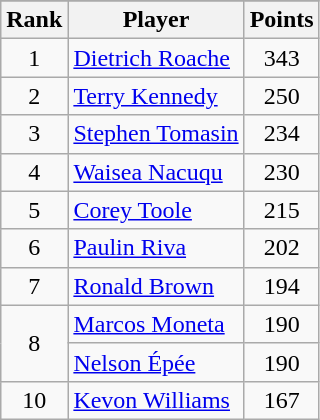<table class="wikitable" style="text-align:center;">
<tr>
</tr>
<tr>
<th>Rank</th>
<th>Player</th>
<th>Points</th>
</tr>
<tr>
<td>1</td>
<td align=left> <a href='#'>Dietrich Roache</a></td>
<td>343</td>
</tr>
<tr>
<td>2</td>
<td align=left> <a href='#'>Terry Kennedy</a></td>
<td>250</td>
</tr>
<tr>
<td>3</td>
<td align=left> <a href='#'>Stephen Tomasin</a></td>
<td>234</td>
</tr>
<tr>
<td>4</td>
<td align=left> <a href='#'>Waisea Nacuqu</a></td>
<td>230</td>
</tr>
<tr>
<td>5</td>
<td align=left> <a href='#'>Corey Toole</a></td>
<td>215</td>
</tr>
<tr>
<td>6</td>
<td align=left> <a href='#'>Paulin Riva</a></td>
<td>202</td>
</tr>
<tr>
<td>7</td>
<td align=left> <a href='#'>Ronald Brown</a></td>
<td>194</td>
</tr>
<tr>
<td rowspan=2>8</td>
<td align=left> <a href='#'>Marcos Moneta</a></td>
<td>190</td>
</tr>
<tr>
<td align=left> <a href='#'>Nelson Épée</a></td>
<td>190</td>
</tr>
<tr>
<td>10</td>
<td align=left> <a href='#'>Kevon Williams</a></td>
<td>167</td>
</tr>
</table>
